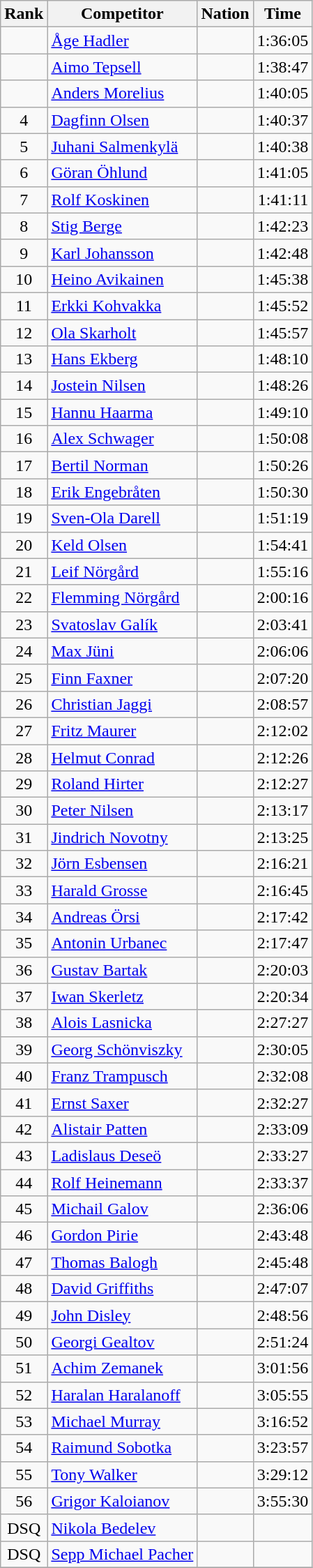<table class="wikitable sortable" style="text-align:left">
<tr>
<th data-sort-type="number">Rank</th>
<th class="unsortable">Competitor</th>
<th>Nation</th>
<th>Time</th>
</tr>
<tr>
<td style="text-align:center"></td>
<td><a href='#'>Åge Hadler</a></td>
<td></td>
<td style="text-align:right">1:36:05</td>
</tr>
<tr>
<td style="text-align:center"></td>
<td><a href='#'>Aimo Tepsell</a></td>
<td></td>
<td style="text-align:right">1:38:47</td>
</tr>
<tr>
<td style="text-align:center"></td>
<td><a href='#'>Anders Morelius</a></td>
<td></td>
<td style="text-align:right">1:40:05</td>
</tr>
<tr>
<td style="text-align:center">4</td>
<td><a href='#'>Dagfinn Olsen</a></td>
<td></td>
<td style="text-align:right">1:40:37</td>
</tr>
<tr>
<td style="text-align:center">5</td>
<td><a href='#'>Juhani Salmenkylä</a></td>
<td></td>
<td style="text-align:center">1:40:38</td>
</tr>
<tr>
<td style="text-align:center">6</td>
<td><a href='#'>Göran Öhlund</a></td>
<td></td>
<td style="text-align:right">1:41:05</td>
</tr>
<tr>
<td style="text-align:center">7</td>
<td><a href='#'>Rolf Koskinen</a></td>
<td></td>
<td style="text-align:right">1:41:11</td>
</tr>
<tr>
<td style="text-align:center">8</td>
<td><a href='#'>Stig Berge</a></td>
<td></td>
<td style="text-align:right">1:42:23</td>
</tr>
<tr>
<td style="text-align:center">9</td>
<td><a href='#'>Karl Johansson</a></td>
<td></td>
<td style="text-align:right">1:42:48</td>
</tr>
<tr>
<td style="text-align:center">10</td>
<td><a href='#'>Heino Avikainen</a></td>
<td></td>
<td style="text-align:right">1:45:38</td>
</tr>
<tr>
<td style="text-align:center">11</td>
<td><a href='#'>Erkki Kohvakka</a></td>
<td></td>
<td style="text-align:right">1:45:52</td>
</tr>
<tr>
<td style="text-align:center">12</td>
<td><a href='#'>Ola Skarholt</a></td>
<td></td>
<td style="text-align:right">1:45:57</td>
</tr>
<tr>
<td style="text-align:center">13</td>
<td><a href='#'>Hans Ekberg</a></td>
<td></td>
<td style="text-align:right">1:48:10</td>
</tr>
<tr>
<td style="text-align:center">14</td>
<td><a href='#'>Jostein Nilsen</a></td>
<td></td>
<td style="text-align:right">1:48:26</td>
</tr>
<tr>
<td style="text-align:center">15</td>
<td><a href='#'>Hannu Haarma</a></td>
<td></td>
<td style="text-align:right">1:49:10</td>
</tr>
<tr>
<td style="text-align:center">16</td>
<td><a href='#'>Alex Schwager</a></td>
<td></td>
<td style="text-align:right">1:50:08</td>
</tr>
<tr>
<td style="text-align:center">17</td>
<td><a href='#'>Bertil Norman</a></td>
<td></td>
<td style="text-align:right">1:50:26</td>
</tr>
<tr>
<td style="text-align:center">18</td>
<td><a href='#'>Erik Engebråten</a></td>
<td></td>
<td style="text-align:right">1:50:30</td>
</tr>
<tr>
<td style="text-align:center">19</td>
<td><a href='#'>Sven-Ola Darell</a></td>
<td></td>
<td style="text-align:right">1:51:19</td>
</tr>
<tr>
<td style="text-align:center">20</td>
<td><a href='#'>Keld Olsen</a></td>
<td></td>
<td style="text-align:right">1:54:41</td>
</tr>
<tr>
<td style="text-align:center">21</td>
<td><a href='#'>Leif Nörgård</a></td>
<td></td>
<td style="text-align:right">1:55:16</td>
</tr>
<tr>
<td style="text-align:center">22</td>
<td><a href='#'>Flemming Nörgård</a></td>
<td></td>
<td style="text-align:right">2:00:16</td>
</tr>
<tr>
<td style="text-align:center">23</td>
<td><a href='#'>Svatoslav Galík</a></td>
<td></td>
<td style="text-align:right">2:03:41</td>
</tr>
<tr>
<td style="text-align:center">24</td>
<td><a href='#'>Max Jüni</a></td>
<td></td>
<td style="text-align:right">2:06:06</td>
</tr>
<tr>
<td style="text-align:center">25</td>
<td><a href='#'>Finn Faxner</a></td>
<td></td>
<td style="text-align:right">2:07:20</td>
</tr>
<tr>
<td style="text-align:center">26</td>
<td><a href='#'>Christian Jaggi</a></td>
<td></td>
<td style="text-align:right">2:08:57</td>
</tr>
<tr>
<td style="text-align:center">27</td>
<td><a href='#'>Fritz Maurer</a></td>
<td></td>
<td style="text-align:right">2:12:02</td>
</tr>
<tr>
<td style="text-align:center">28</td>
<td><a href='#'>Helmut Conrad</a></td>
<td></td>
<td style="text-align:right">2:12:26</td>
</tr>
<tr>
<td style="text-align:center">29</td>
<td><a href='#'>Roland Hirter</a></td>
<td></td>
<td style="text-align:right">2:12:27</td>
</tr>
<tr>
<td style="text-align:center">30</td>
<td><a href='#'>Peter Nilsen</a></td>
<td></td>
<td style="text-align:right">2:13:17</td>
</tr>
<tr>
<td style="text-align:center">31</td>
<td><a href='#'>Jindrich Novotny</a></td>
<td></td>
<td style="text-align:right">2:13:25</td>
</tr>
<tr>
<td style="text-align:center">32</td>
<td><a href='#'>Jörn Esbensen</a></td>
<td></td>
<td style="text-align:right">2:16:21</td>
</tr>
<tr>
<td style="text-align:center">33</td>
<td><a href='#'>Harald Grosse</a></td>
<td></td>
<td style="text-align:right">2:16:45</td>
</tr>
<tr>
<td style="text-align:center">34</td>
<td><a href='#'>Andreas Örsi</a></td>
<td></td>
<td style="text-align:right">2:17:42</td>
</tr>
<tr>
<td style="text-align:center">35</td>
<td><a href='#'>Antonin Urbanec</a></td>
<td></td>
<td style="text-align:right">2:17:47</td>
</tr>
<tr>
<td style="text-align:center">36</td>
<td><a href='#'>Gustav Bartak</a></td>
<td></td>
<td style="text-align:right">2:20:03</td>
</tr>
<tr>
<td style="text-align:center">37</td>
<td><a href='#'>Iwan Skerletz</a></td>
<td></td>
<td style="text-align:right">2:20:34</td>
</tr>
<tr>
<td style="text-align:center">38</td>
<td><a href='#'>Alois Lasnicka</a></td>
<td></td>
<td style="text-align:right">2:27:27</td>
</tr>
<tr>
<td style="text-align:center">39</td>
<td><a href='#'>Georg Schönviszky</a></td>
<td></td>
<td style="text-align:right">2:30:05</td>
</tr>
<tr>
<td style="text-align:center">40</td>
<td><a href='#'>Franz Trampusch</a></td>
<td></td>
<td style="text-align:right">2:32:08</td>
</tr>
<tr>
<td style="text-align:center">41</td>
<td><a href='#'>Ernst Saxer</a></td>
<td></td>
<td style="text-align:right">2:32:27</td>
</tr>
<tr>
<td style="text-align:center">42</td>
<td><a href='#'>Alistair Patten</a></td>
<td></td>
<td style="text-align:right">2:33:09</td>
</tr>
<tr>
<td style="text-align:center">43</td>
<td><a href='#'>Ladislaus Deseö</a></td>
<td></td>
<td style="text-align:right">2:33:27</td>
</tr>
<tr>
<td style="text-align:center">44</td>
<td><a href='#'>Rolf Heinemann</a></td>
<td></td>
<td style="text-align:right">2:33:37</td>
</tr>
<tr>
<td style="text-align:center">45</td>
<td><a href='#'>Michail Galov</a></td>
<td></td>
<td style="text-align:right">2:36:06</td>
</tr>
<tr>
<td style="text-align:center">46</td>
<td><a href='#'>Gordon Pirie</a></td>
<td></td>
<td style="text-align:right">2:43:48</td>
</tr>
<tr>
<td style="text-align:center">47</td>
<td><a href='#'>Thomas Balogh</a></td>
<td></td>
<td style="text-align:right">2:45:48</td>
</tr>
<tr>
<td style="text-align:center">48</td>
<td><a href='#'>David Griffiths</a></td>
<td></td>
<td style="text-align:right">2:47:07</td>
</tr>
<tr>
<td style="text-align:center">49</td>
<td><a href='#'>John Disley</a></td>
<td></td>
<td style="text-align:right">2:48:56</td>
</tr>
<tr>
<td style="text-align:center">50</td>
<td><a href='#'>Georgi Gealtov</a></td>
<td></td>
<td style="text-align:right">2:51:24</td>
</tr>
<tr>
<td style="text-align:center">51</td>
<td><a href='#'>Achim Zemanek</a></td>
<td></td>
<td style="text-align:right">3:01:56</td>
</tr>
<tr>
<td style="text-align:center">52</td>
<td><a href='#'>Haralan Haralanoff</a></td>
<td></td>
<td style="text-align:right">3:05:55</td>
</tr>
<tr>
<td style="text-align:center">53</td>
<td><a href='#'>Michael Murray</a></td>
<td></td>
<td style="text-align:right">3:16:52</td>
</tr>
<tr>
<td style="text-align:center">54</td>
<td><a href='#'>Raimund Sobotka</a></td>
<td></td>
<td style="text-align:right">3:23:57</td>
</tr>
<tr>
<td style="text-align:center">55</td>
<td><a href='#'>Tony Walker</a></td>
<td></td>
<td style="text-align:right">3:29:12</td>
</tr>
<tr>
<td style="text-align:center">56</td>
<td><a href='#'>Grigor Kaloianov</a></td>
<td></td>
<td style="text-align:right">3:55:30</td>
</tr>
<tr>
<td style="text-align:center">DSQ</td>
<td><a href='#'>Nikola Bedelev</a></td>
<td></td>
<td style="text-align:right"></td>
</tr>
<tr>
<td style="text-align:center">DSQ</td>
<td><a href='#'>Sepp Michael Pacher</a></td>
<td></td>
<td style="text-align:right"></td>
</tr>
<tr>
</tr>
</table>
